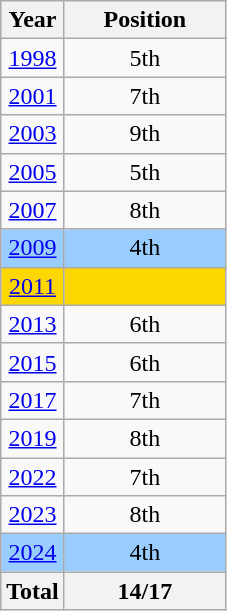<table class="wikitable" style="text-align: center;">
<tr>
<th>Year</th>
<th width="100">Position</th>
</tr>
<tr>
<td> <a href='#'>1998</a></td>
<td>5th</td>
</tr>
<tr>
<td> <a href='#'>2001</a></td>
<td>7th</td>
</tr>
<tr>
<td> <a href='#'>2003</a></td>
<td>9th</td>
</tr>
<tr>
<td> <a href='#'>2005</a></td>
<td>5th</td>
</tr>
<tr>
<td> <a href='#'>2007</a></td>
<td>8th</td>
</tr>
<tr style="background:#9acdff;">
<td> <a href='#'>2009</a></td>
<td>4th</td>
</tr>
<tr bgcolor=gold>
<td> <a href='#'>2011</a></td>
<td></td>
</tr>
<tr>
<td> <a href='#'>2013</a></td>
<td>6th</td>
</tr>
<tr>
<td> <a href='#'>2015</a></td>
<td>6th</td>
</tr>
<tr>
<td> <a href='#'>2017</a></td>
<td>7th</td>
</tr>
<tr>
<td> <a href='#'>2019</a></td>
<td>8th</td>
</tr>
<tr>
<td> <a href='#'>2022</a></td>
<td>7th</td>
</tr>
<tr>
<td> <a href='#'>2023</a></td>
<td>8th</td>
</tr>
<tr style="background:#9acdff;">
<td> <a href='#'>2024</a></td>
<td>4th</td>
</tr>
<tr>
<th>Total</th>
<th>14/17</th>
</tr>
</table>
